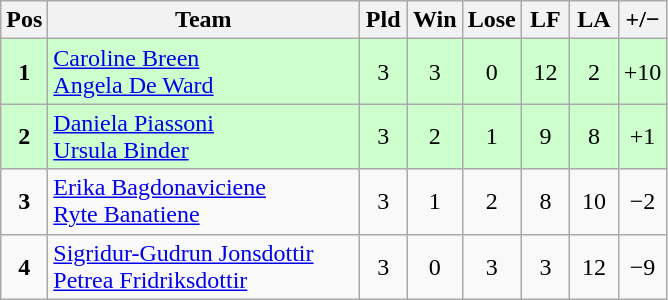<table class="wikitable" style="font-size: 100%">
<tr>
<th width=20>Pos</th>
<th width=200>Team</th>
<th width=25>Pld</th>
<th width=25>Win</th>
<th width=25>Lose</th>
<th width=25>LF</th>
<th width=25>LA</th>
<th width=25>+/−</th>
</tr>
<tr align=center style="background: #ccffcc;">
<td><strong>1</strong></td>
<td align="left"> <a href='#'>Caroline Breen</a><br> <a href='#'>Angela De Ward</a></td>
<td>3</td>
<td>3</td>
<td>0</td>
<td>12</td>
<td>2</td>
<td>+10</td>
</tr>
<tr align=center style="background: #ccffcc;">
<td><strong>2</strong></td>
<td align="left"> <a href='#'>Daniela Piassoni</a><br> <a href='#'>Ursula Binder</a></td>
<td>3</td>
<td>2</td>
<td>1</td>
<td>9</td>
<td>8</td>
<td>+1</td>
</tr>
<tr align=center>
<td><strong>3</strong></td>
<td align="left"> <a href='#'>Erika Bagdonaviciene</a><br> <a href='#'>Ryte Banatiene</a></td>
<td>3</td>
<td>1</td>
<td>2</td>
<td>8</td>
<td>10</td>
<td>−2</td>
</tr>
<tr align=center>
<td><strong>4</strong></td>
<td align="left"> <a href='#'>Sigridur-Gudrun Jonsdottir</a><br> <a href='#'>Petrea Fridriksdottir</a></td>
<td>3</td>
<td>0</td>
<td>3</td>
<td>3</td>
<td>12</td>
<td>−9</td>
</tr>
</table>
